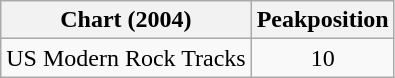<table class="wikitable">
<tr>
<th>Chart (2004)</th>
<th>Peakposition</th>
</tr>
<tr>
<td>US Modern Rock Tracks</td>
<td align="center">10</td>
</tr>
</table>
